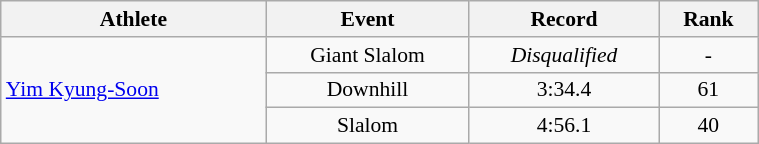<table class=wikitable style="font-size:90%; text-align:center; width:40%">
<tr>
<th>Athlete</th>
<th>Event</th>
<th>Record</th>
<th>Rank</th>
</tr>
<tr>
<td rowspan=3 align=left><a href='#'>Yim Kyung-Soon</a></td>
<td>Giant Slalom</td>
<td><em>Disqualified</em></td>
<td>-</td>
</tr>
<tr>
<td>Downhill</td>
<td>3:34.4</td>
<td>61</td>
</tr>
<tr>
<td>Slalom</td>
<td>4:56.1</td>
<td>40</td>
</tr>
</table>
